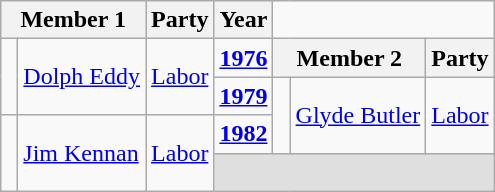<table class="wikitable">
<tr>
<th colspan="2">Member 1</th>
<th>Party</th>
<th>Year</th>
</tr>
<tr>
<td rowspan =2  > </td>
<td rowspan =2><a href='#'>Dolph Eddy</a></td>
<td rowspan =2><a href='#'>Labor</a></td>
<td><strong><a href='#'>1976</a></strong></td>
<th colspan="2">Member 2</th>
<th>Party</th>
</tr>
<tr>
<td><strong><a href='#'>1979</a></strong></td>
<td rowspan=2 > </td>
<td rowspan=2><a href='#'>Glyde Butler</a></td>
<td rowspan=2><a href='#'>Labor</a></td>
</tr>
<tr>
<td rowspan=2 > </td>
<td rowspan=2><a href='#'>Jim Kennan</a></td>
<td rowspan=2><a href='#'>Labor</a></td>
<td><strong><a href='#'>1982</a></strong></td>
</tr>
<tr>
<td colspan=4 bgcolor=#DFDFDF> </td>
</tr>
</table>
